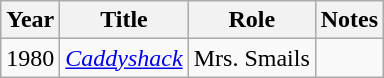<table class="wikitable">
<tr>
<th>Year</th>
<th>Title</th>
<th>Role</th>
<th>Notes</th>
</tr>
<tr>
<td>1980</td>
<td><em><a href='#'>Caddyshack</a></em></td>
<td>Mrs. Smails</td>
<td></td>
</tr>
</table>
